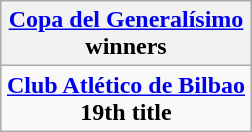<table class="wikitable" style="text-align: center; margin: 0 auto;">
<tr>
<th><a href='#'>Copa del Generalísimo</a><br>winners</th>
</tr>
<tr>
<td><strong><a href='#'>Club Atlético de Bilbao</a></strong><br><strong>19th title</strong></td>
</tr>
</table>
